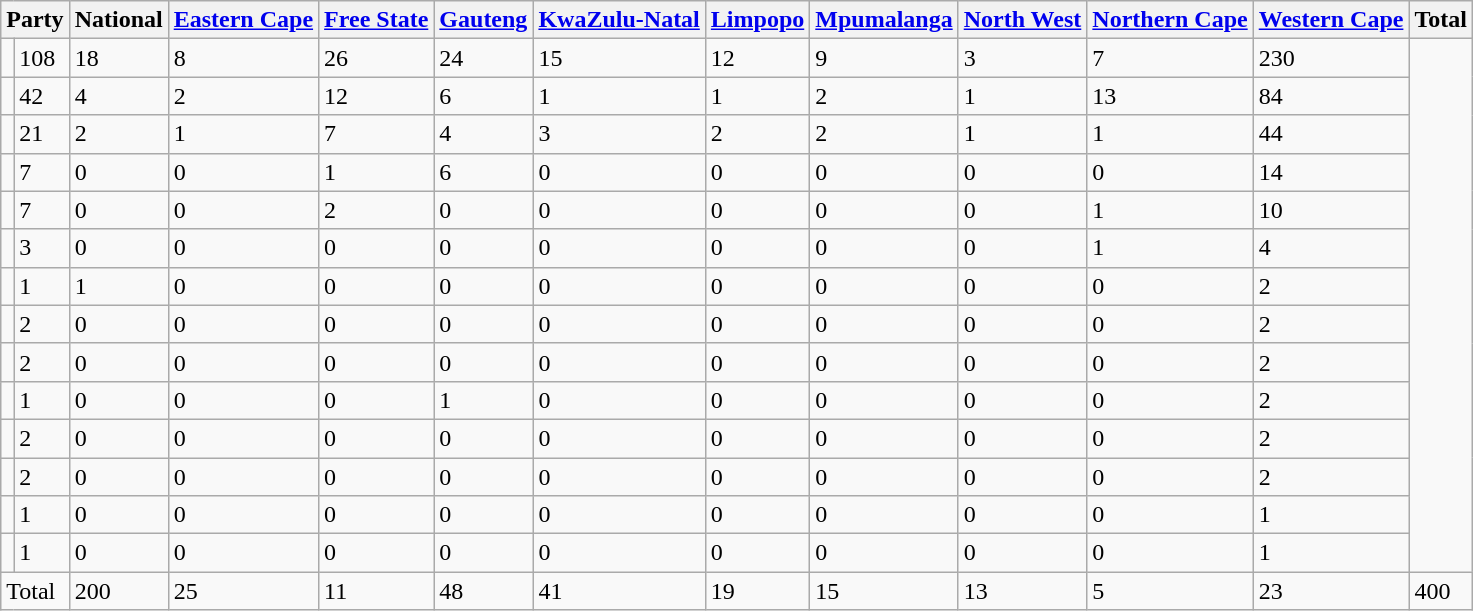<table class="wikitable">
<tr>
<th colspan="2" style="text-align:left">Party</th>
<th>National</th>
<th><a href='#'>Eastern Cape</a></th>
<th><a href='#'>Free State</a></th>
<th><a href='#'>Gauteng</a></th>
<th><a href='#'>KwaZulu-Natal</a></th>
<th><a href='#'>Limpopo</a></th>
<th><a href='#'>Mpumalanga</a></th>
<th><a href='#'>North West</a></th>
<th><a href='#'>Northern Cape</a></th>
<th><a href='#'>Western Cape</a></th>
<th>Total</th>
</tr>
<tr>
<td></td>
<td>108</td>
<td>18</td>
<td>8</td>
<td>26</td>
<td>24</td>
<td>15</td>
<td>12</td>
<td>9</td>
<td>3</td>
<td>7</td>
<td>230</td>
</tr>
<tr>
<td></td>
<td>42</td>
<td>4</td>
<td>2</td>
<td>12</td>
<td>6</td>
<td>1</td>
<td>1</td>
<td>2</td>
<td>1</td>
<td>13</td>
<td>84</td>
</tr>
<tr>
<td></td>
<td>21</td>
<td>2</td>
<td>1</td>
<td>7</td>
<td>4</td>
<td>3</td>
<td>2</td>
<td>2</td>
<td>1</td>
<td>1</td>
<td>44</td>
</tr>
<tr>
<td></td>
<td>7</td>
<td>0</td>
<td>0</td>
<td>1</td>
<td>6</td>
<td>0</td>
<td>0</td>
<td>0</td>
<td>0</td>
<td>0</td>
<td>14</td>
</tr>
<tr>
<td></td>
<td>7</td>
<td>0</td>
<td>0</td>
<td>2</td>
<td>0</td>
<td>0</td>
<td>0</td>
<td>0</td>
<td>0</td>
<td>1</td>
<td>10</td>
</tr>
<tr>
<td></td>
<td>3</td>
<td>0</td>
<td>0</td>
<td>0</td>
<td>0</td>
<td>0</td>
<td>0</td>
<td>0</td>
<td>0</td>
<td>1</td>
<td>4</td>
</tr>
<tr>
<td></td>
<td>1</td>
<td>1</td>
<td>0</td>
<td>0</td>
<td>0</td>
<td>0</td>
<td>0</td>
<td>0</td>
<td>0</td>
<td>0</td>
<td>2</td>
</tr>
<tr>
<td></td>
<td>2</td>
<td>0</td>
<td>0</td>
<td>0</td>
<td>0</td>
<td>0</td>
<td>0</td>
<td>0</td>
<td>0</td>
<td>0</td>
<td>2</td>
</tr>
<tr>
<td></td>
<td>2</td>
<td>0</td>
<td>0</td>
<td>0</td>
<td>0</td>
<td>0</td>
<td>0</td>
<td>0</td>
<td>0</td>
<td>0</td>
<td>2</td>
</tr>
<tr>
<td></td>
<td>1</td>
<td>0</td>
<td>0</td>
<td>0</td>
<td>1</td>
<td>0</td>
<td>0</td>
<td>0</td>
<td>0</td>
<td>0</td>
<td>2</td>
</tr>
<tr>
<td></td>
<td>2</td>
<td>0</td>
<td>0</td>
<td>0</td>
<td>0</td>
<td>0</td>
<td>0</td>
<td>0</td>
<td>0</td>
<td>0</td>
<td>2</td>
</tr>
<tr>
<td></td>
<td>2</td>
<td>0</td>
<td>0</td>
<td>0</td>
<td>0</td>
<td>0</td>
<td>0</td>
<td>0</td>
<td>0</td>
<td>0</td>
<td>2</td>
</tr>
<tr>
<td></td>
<td>1</td>
<td>0</td>
<td>0</td>
<td>0</td>
<td>0</td>
<td>0</td>
<td>0</td>
<td>0</td>
<td>0</td>
<td>0</td>
<td>1</td>
</tr>
<tr>
<td></td>
<td>1</td>
<td>0</td>
<td>0</td>
<td>0</td>
<td>0</td>
<td>0</td>
<td>0</td>
<td>0</td>
<td>0</td>
<td>0</td>
<td>1</td>
</tr>
<tr>
<td colspan="2" style="text-align:left">Total</td>
<td>200</td>
<td>25</td>
<td>11</td>
<td>48</td>
<td>41</td>
<td>19</td>
<td>15</td>
<td>13</td>
<td>5</td>
<td>23</td>
<td>400</td>
</tr>
</table>
